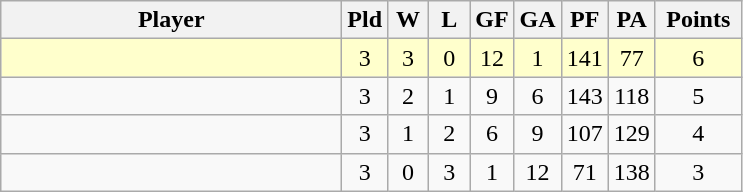<table class=wikitable style="text-align:center;">
<tr>
<th width=220>Player</th>
<th width=20>Pld</th>
<th width=20>W</th>
<th width=20>L</th>
<th width=20>GF</th>
<th width=20>GA</th>
<th width=20>PF</th>
<th width=20>PA</th>
<th width=50>Points</th>
</tr>
<tr bgcolor=#ffffcc>
<td style="text-align:left;"></td>
<td>3</td>
<td>3</td>
<td>0</td>
<td>12</td>
<td>1</td>
<td>141</td>
<td>77</td>
<td>6</td>
</tr>
<tr>
<td style="text-align:left;"></td>
<td>3</td>
<td>2</td>
<td>1</td>
<td>9</td>
<td>6</td>
<td>143</td>
<td>118</td>
<td>5</td>
</tr>
<tr>
<td style="text-align:left;"></td>
<td>3</td>
<td>1</td>
<td>2</td>
<td>6</td>
<td>9</td>
<td>107</td>
<td>129</td>
<td>4</td>
</tr>
<tr>
<td style="text-align:left;"></td>
<td>3</td>
<td>0</td>
<td>3</td>
<td>1</td>
<td>12</td>
<td>71</td>
<td>138</td>
<td>3</td>
</tr>
</table>
